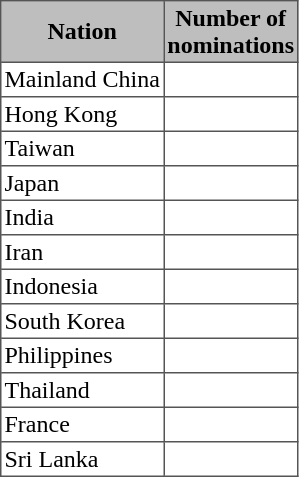<table cellpadding=2 cellspacing=0 border=1 style="border-collapse:collapse; border: 1px #555 solid; text-align:center">
<tr bgcolor="#bebebe">
<th>Nation</th>
<th>Number of<br>nominations</th>
</tr>
<tr valign="top">
<td align="left"> Mainland China</td>
<td></td>
</tr>
<tr valign="top">
<td align="left"> Hong Kong</td>
<td></td>
</tr>
<tr valign="top">
<td align="left"> Taiwan</td>
<td></td>
</tr>
<tr valign="top">
<td align="left"> Japan</td>
<td></td>
</tr>
<tr valign="top">
<td align="left"> India</td>
<td></td>
</tr>
<tr valign="top">
<td align="left"> Iran</td>
<td></td>
</tr>
<tr valign="top">
<td align="left"> Indonesia</td>
<td></td>
</tr>
<tr valign="top">
<td align="left"> South Korea</td>
<td></td>
</tr>
<tr valign="top">
<td align="left"> Philippines</td>
<td></td>
</tr>
<tr valign="top">
<td align="left"> Thailand</td>
<td></td>
</tr>
<tr valign="top">
<td align="left"> France</td>
<td></td>
</tr>
<tr valign="top">
<td align="left"> Sri Lanka</td>
<td></td>
</tr>
</table>
